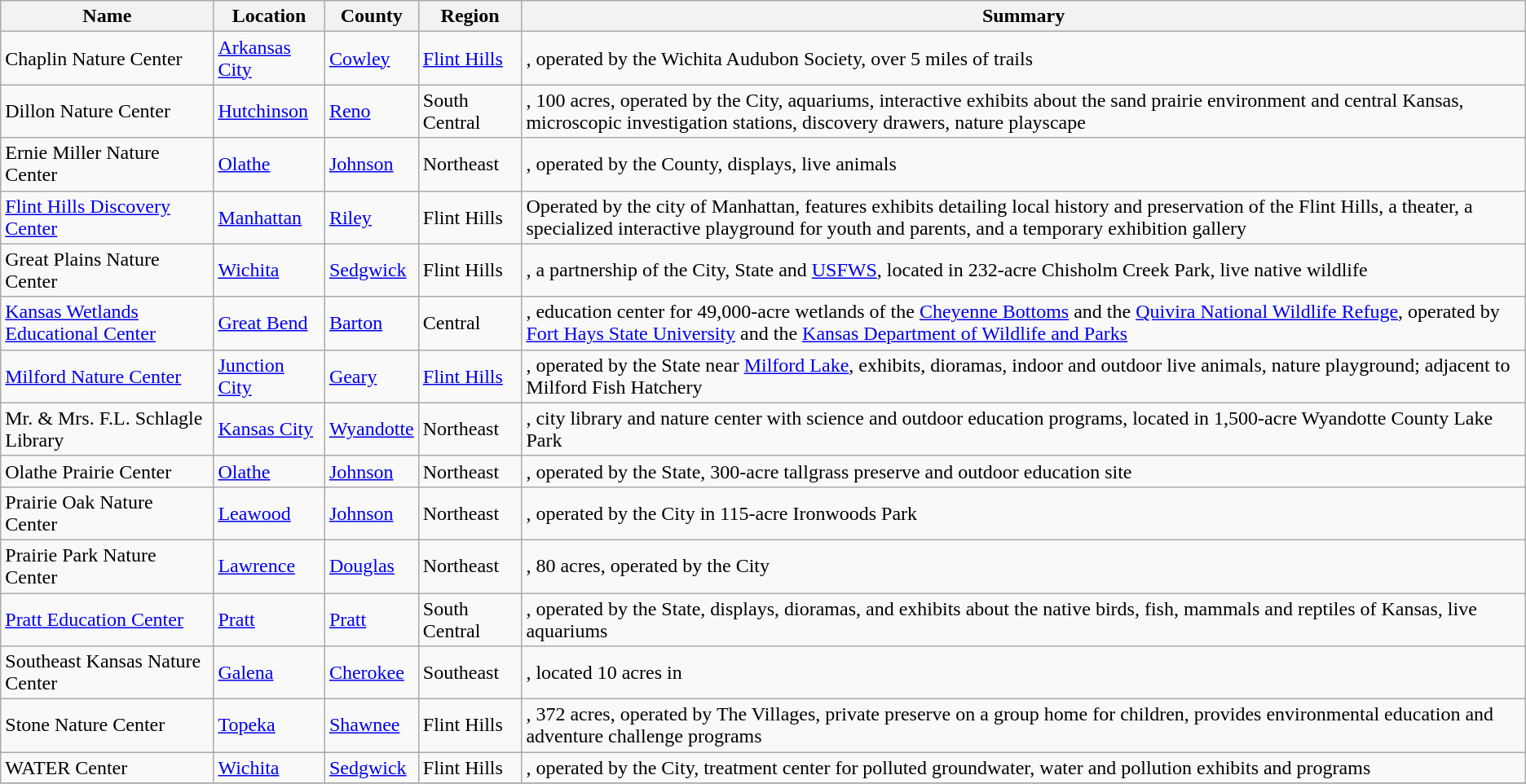<table class="wikitable sortable">
<tr>
<th>Name</th>
<th>Location</th>
<th>County</th>
<th>Region</th>
<th>Summary</th>
</tr>
<tr>
<td>Chaplin Nature Center</td>
<td><a href='#'>Arkansas City</a></td>
<td><a href='#'>Cowley</a></td>
<td><a href='#'>Flint Hills</a></td>
<td>, operated by the Wichita Audubon Society, over 5 miles of trails</td>
</tr>
<tr>
<td>Dillon Nature Center</td>
<td><a href='#'>Hutchinson</a></td>
<td><a href='#'>Reno</a></td>
<td>South Central</td>
<td>, 100 acres, operated by the City, aquariums, interactive exhibits about the sand prairie environment and central Kansas, microscopic investigation stations, discovery drawers, nature playscape</td>
</tr>
<tr>
<td>Ernie Miller Nature Center</td>
<td><a href='#'>Olathe</a></td>
<td><a href='#'>Johnson</a></td>
<td>Northeast</td>
<td>, operated by the County, displays, live animals</td>
</tr>
<tr>
<td><a href='#'>Flint Hills Discovery Center</a></td>
<td><a href='#'>Manhattan</a></td>
<td><a href='#'>Riley</a></td>
<td>Flint Hills</td>
<td>Operated by the city of Manhattan, features exhibits detailing local history and preservation of the Flint Hills, a theater, a specialized interactive playground for youth and parents, and a temporary exhibition gallery</td>
</tr>
<tr>
<td>Great Plains Nature Center</td>
<td><a href='#'>Wichita</a></td>
<td><a href='#'>Sedgwick</a></td>
<td>Flint Hills</td>
<td>, a partnership of the City, State and <a href='#'>USFWS</a>, located in 232-acre Chisholm Creek Park, live native wildlife</td>
</tr>
<tr>
<td><a href='#'>Kansas Wetlands Educational Center</a></td>
<td><a href='#'>Great Bend</a></td>
<td><a href='#'>Barton</a></td>
<td>Central</td>
<td>, education center for 49,000-acre wetlands of the <a href='#'>Cheyenne Bottoms</a> and the <a href='#'>Quivira National Wildlife Refuge</a>, operated by <a href='#'>Fort Hays State University</a> and the <a href='#'>Kansas Department of Wildlife and Parks</a></td>
</tr>
<tr>
<td><a href='#'>Milford Nature Center</a></td>
<td><a href='#'>Junction City</a></td>
<td><a href='#'>Geary</a></td>
<td><a href='#'>Flint Hills</a></td>
<td>, operated by the State near <a href='#'>Milford Lake</a>, exhibits, dioramas, indoor and outdoor live animals, nature playground; adjacent to Milford Fish Hatchery</td>
</tr>
<tr>
<td>Mr. & Mrs. F.L. Schlagle Library</td>
<td><a href='#'>Kansas City</a></td>
<td><a href='#'>Wyandotte</a></td>
<td>Northeast</td>
<td>, city library and nature center with science and outdoor education programs, located in 1,500-acre Wyandotte County Lake Park</td>
</tr>
<tr>
<td>Olathe Prairie Center</td>
<td><a href='#'>Olathe</a></td>
<td><a href='#'>Johnson</a></td>
<td>Northeast</td>
<td>, operated by the State, 300-acre tallgrass preserve and outdoor education site</td>
</tr>
<tr>
<td>Prairie Oak Nature Center</td>
<td><a href='#'>Leawood</a></td>
<td><a href='#'>Johnson</a></td>
<td>Northeast</td>
<td>, operated by the City in 115-acre Ironwoods Park</td>
</tr>
<tr>
<td>Prairie Park Nature Center</td>
<td><a href='#'>Lawrence</a></td>
<td><a href='#'>Douglas</a></td>
<td>Northeast</td>
<td>, 80 acres, operated by the City</td>
</tr>
<tr>
<td><a href='#'>Pratt Education Center</a></td>
<td><a href='#'>Pratt</a></td>
<td><a href='#'>Pratt</a></td>
<td>South Central</td>
<td>, operated by the State, displays, dioramas, and exhibits about the native birds, fish, mammals and reptiles of Kansas, live aquariums</td>
</tr>
<tr>
<td>Southeast Kansas Nature Center</td>
<td><a href='#'>Galena</a></td>
<td><a href='#'>Cherokee</a></td>
<td>Southeast</td>
<td>, located 10 acres in </td>
</tr>
<tr>
<td>Stone Nature Center</td>
<td><a href='#'>Topeka</a></td>
<td><a href='#'>Shawnee</a></td>
<td>Flint Hills</td>
<td>, 372 acres, operated by The Villages, private preserve on a group home for children, provides environmental education and adventure challenge programs</td>
</tr>
<tr>
<td>WATER Center</td>
<td><a href='#'>Wichita</a></td>
<td><a href='#'>Sedgwick</a></td>
<td>Flint Hills</td>
<td>, operated by the City, treatment center for polluted groundwater, water and pollution exhibits and programs</td>
</tr>
<tr>
</tr>
</table>
